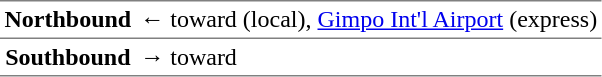<table border="1" cellspacing="0" cellpadding="3" frame="hsides" rules="rows">
<tr>
<th><span>Northbound</span></th>
<td>←  toward  (local), <a href='#'>Gimpo Int'l Airport</a> (express)</td>
</tr>
<tr>
<th><span>Southbound</span></th>
<td>→  toward </td>
</tr>
</table>
